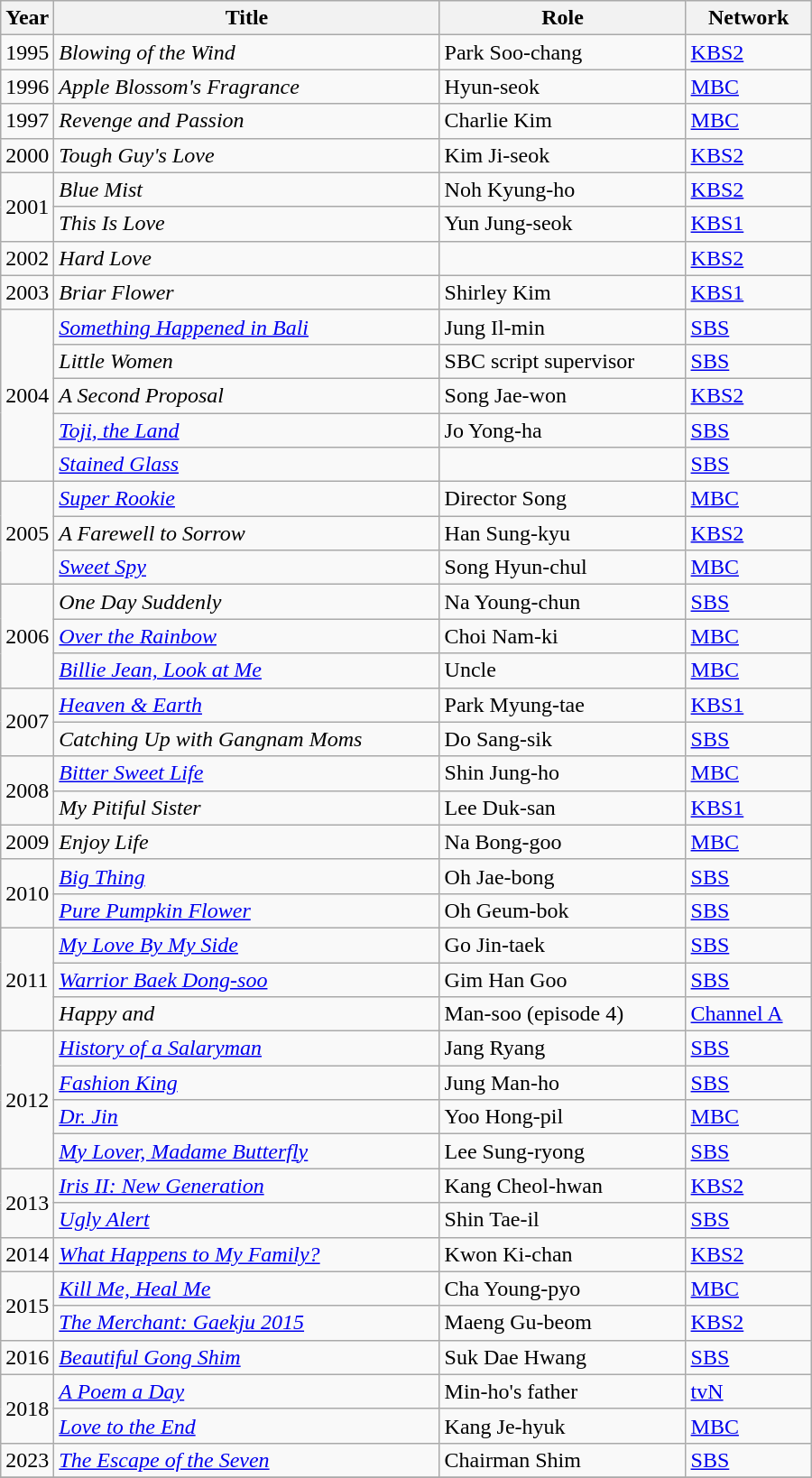<table class="wikitable" style="width:600px">
<tr>
<th width=10>Year</th>
<th>Title</th>
<th>Role</th>
<th>Network</th>
</tr>
<tr>
<td>1995</td>
<td><em>Blowing of the Wind</em></td>
<td>Park Soo-chang</td>
<td><a href='#'>KBS2</a></td>
</tr>
<tr>
<td>1996</td>
<td><em>Apple Blossom's Fragrance</em></td>
<td>Hyun-seok</td>
<td><a href='#'>MBC</a></td>
</tr>
<tr>
<td>1997</td>
<td><em>Revenge and Passion</em></td>
<td>Charlie Kim</td>
<td><a href='#'>MBC</a></td>
</tr>
<tr>
<td>2000</td>
<td><em>Tough Guy's Love</em></td>
<td>Kim Ji-seok</td>
<td><a href='#'>KBS2</a></td>
</tr>
<tr>
<td rowspan=2>2001</td>
<td><em>Blue Mist</em></td>
<td>Noh Kyung-ho</td>
<td><a href='#'>KBS2</a></td>
</tr>
<tr>
<td><em>This Is Love</em></td>
<td>Yun Jung-seok</td>
<td><a href='#'>KBS1</a></td>
</tr>
<tr>
<td>2002</td>
<td><em>Hard Love</em></td>
<td></td>
<td><a href='#'>KBS2</a></td>
</tr>
<tr>
<td>2003</td>
<td><em>Briar Flower</em></td>
<td>Shirley Kim</td>
<td><a href='#'>KBS1</a></td>
</tr>
<tr>
<td rowspan=5>2004</td>
<td><em><a href='#'>Something Happened in Bali</a></em></td>
<td>Jung Il-min</td>
<td><a href='#'>SBS</a></td>
</tr>
<tr>
<td><em>Little Women</em></td>
<td>SBC script supervisor</td>
<td><a href='#'>SBS</a></td>
</tr>
<tr>
<td><em>A Second Proposal</em></td>
<td>Song Jae-won</td>
<td><a href='#'>KBS2</a></td>
</tr>
<tr>
<td><em><a href='#'>Toji, the Land</a></em></td>
<td>Jo Yong-ha</td>
<td><a href='#'>SBS</a></td>
</tr>
<tr>
<td><em><a href='#'>Stained Glass</a></em></td>
<td></td>
<td><a href='#'>SBS</a></td>
</tr>
<tr>
<td rowspan=3>2005</td>
<td><em><a href='#'>Super Rookie</a></em></td>
<td>Director Song</td>
<td><a href='#'>MBC</a></td>
</tr>
<tr>
<td><em>A Farewell to Sorrow</em></td>
<td>Han Sung-kyu</td>
<td><a href='#'>KBS2</a></td>
</tr>
<tr>
<td><em><a href='#'>Sweet Spy</a></em></td>
<td>Song Hyun-chul</td>
<td><a href='#'>MBC</a></td>
</tr>
<tr>
<td rowspan=3>2006</td>
<td><em>One Day Suddenly</em></td>
<td>Na Young-chun</td>
<td><a href='#'>SBS</a></td>
</tr>
<tr>
<td><em><a href='#'>Over the Rainbow</a></em></td>
<td>Choi Nam-ki</td>
<td><a href='#'>MBC</a></td>
</tr>
<tr>
<td><em><a href='#'>Billie Jean, Look at Me</a></em></td>
<td>Uncle</td>
<td><a href='#'>MBC</a></td>
</tr>
<tr>
<td rowspan=2>2007</td>
<td><em><a href='#'>Heaven & Earth</a></em></td>
<td>Park Myung-tae</td>
<td><a href='#'>KBS1</a></td>
</tr>
<tr>
<td><em>Catching Up with Gangnam Moms</em></td>
<td>Do Sang-sik</td>
<td><a href='#'>SBS</a></td>
</tr>
<tr>
<td rowspan=2>2008</td>
<td><em><a href='#'>Bitter Sweet Life</a></em></td>
<td>Shin Jung-ho</td>
<td><a href='#'>MBC</a></td>
</tr>
<tr>
<td><em>My Pitiful Sister</em></td>
<td>Lee Duk-san</td>
<td><a href='#'>KBS1</a></td>
</tr>
<tr>
<td>2009</td>
<td><em>Enjoy Life</em></td>
<td>Na Bong-goo</td>
<td><a href='#'>MBC</a></td>
</tr>
<tr>
<td rowspan=2>2010</td>
<td><em><a href='#'>Big Thing</a></em></td>
<td>Oh Jae-bong</td>
<td><a href='#'>SBS</a></td>
</tr>
<tr>
<td><em><a href='#'>Pure Pumpkin Flower</a></em></td>
<td>Oh Geum-bok</td>
<td><a href='#'>SBS</a></td>
</tr>
<tr>
<td rowspan=3>2011</td>
<td><em><a href='#'>My Love By My Side</a></em></td>
<td>Go Jin-taek</td>
<td><a href='#'>SBS</a></td>
</tr>
<tr>
<td><em><a href='#'>Warrior Baek Dong-soo</a></em></td>
<td>Gim Han Goo</td>
<td><a href='#'>SBS</a></td>
</tr>
<tr>
<td><em>Happy and</em></td>
<td>Man-soo (episode 4)</td>
<td><a href='#'>Channel A</a></td>
</tr>
<tr>
<td rowspan=4>2012</td>
<td><em><a href='#'>History of a Salaryman</a></em></td>
<td>Jang Ryang</td>
<td><a href='#'>SBS</a></td>
</tr>
<tr>
<td><em><a href='#'>Fashion King</a></em></td>
<td>Jung Man-ho</td>
<td><a href='#'>SBS</a></td>
</tr>
<tr>
<td><em><a href='#'>Dr. Jin</a></em></td>
<td>Yoo Hong-pil</td>
<td><a href='#'>MBC</a></td>
</tr>
<tr>
<td><em><a href='#'>My Lover, Madame Butterfly</a></em></td>
<td>Lee Sung-ryong</td>
<td><a href='#'>SBS</a></td>
</tr>
<tr>
<td rowspan=2>2013</td>
<td><em><a href='#'>Iris II: New Generation</a></em></td>
<td>Kang Cheol-hwan</td>
<td><a href='#'>KBS2</a></td>
</tr>
<tr>
<td><em><a href='#'>Ugly Alert</a></em></td>
<td>Shin Tae-il</td>
<td><a href='#'>SBS</a></td>
</tr>
<tr>
<td>2014</td>
<td><em><a href='#'>What Happens to My Family?</a></em></td>
<td>Kwon Ki-chan</td>
<td><a href='#'>KBS2</a></td>
</tr>
<tr>
<td rowspan=2>2015</td>
<td><em><a href='#'>Kill Me, Heal Me</a></em></td>
<td>Cha Young-pyo</td>
<td><a href='#'>MBC</a></td>
</tr>
<tr>
<td><em><a href='#'>The Merchant: Gaekju 2015</a></em></td>
<td>Maeng Gu-beom</td>
<td><a href='#'>KBS2</a></td>
</tr>
<tr>
<td>2016</td>
<td><em><a href='#'>Beautiful Gong Shim</a></em></td>
<td>Suk Dae Hwang</td>
<td><a href='#'>SBS</a></td>
</tr>
<tr>
<td rowspan=2>2018</td>
<td><em><a href='#'>A Poem a Day</a></em></td>
<td>Min-ho's father</td>
<td><a href='#'>tvN</a></td>
</tr>
<tr>
<td><em><a href='#'>Love to the End</a></em></td>
<td>Kang Je-hyuk</td>
<td><a href='#'>MBC</a></td>
</tr>
<tr>
<td>2023</td>
<td><em><a href='#'>The Escape of the Seven</a></em></td>
<td>Chairman Shim</td>
<td><a href='#'>SBS</a></td>
</tr>
<tr>
</tr>
</table>
